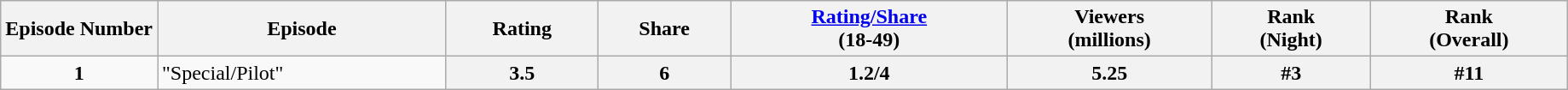<table class="wikitable sortable">
<tr>
<th width=10%>Episode Number</th>
<th>Episode</th>
<th>Rating</th>
<th>Share</th>
<th><a href='#'>Rating/Share</a><br>(18-49)</th>
<th>Viewers<br>(millions)</th>
<th>Rank<br>(Night)</th>
<th>Rank<br>(Overall)</th>
</tr>
<tr>
<td style="text-align:center"><strong>1</strong></td>
<td>"Special/Pilot"</td>
<th style="text-align:center">3.5</th>
<th style="text-align:center">6</th>
<th style="text-align:center">1.2/4</th>
<th style="text-align:center">5.25</th>
<th style="text-align:center">#3</th>
<th style="text-align:center">#11</th>
</tr>
</table>
